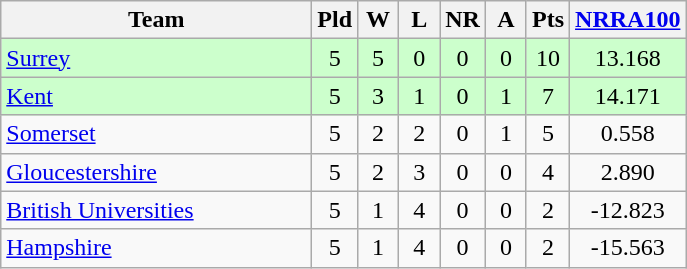<table class="wikitable" style="text-align: center;">
<tr>
<th width=200>Team</th>
<th width=20>Pld</th>
<th width=20>W</th>
<th width=20>L</th>
<th width=20>NR</th>
<th width=20>A</th>
<th width=20>Pts</th>
<th width=60><a href='#'>NRRA100</a></th>
</tr>
<tr bgcolor="#ccffcc">
<td align=left><a href='#'>Surrey</a></td>
<td>5</td>
<td>5</td>
<td>0</td>
<td>0</td>
<td>0</td>
<td>10</td>
<td>13.168</td>
</tr>
<tr bgcolor="#ccffcc">
<td align=left><a href='#'>Kent</a></td>
<td>5</td>
<td>3</td>
<td>1</td>
<td>0</td>
<td>1</td>
<td>7</td>
<td>14.171</td>
</tr>
<tr>
<td align=left><a href='#'>Somerset</a></td>
<td>5</td>
<td>2</td>
<td>2</td>
<td>0</td>
<td>1</td>
<td>5</td>
<td>0.558</td>
</tr>
<tr>
<td align=left><a href='#'>Gloucestershire</a></td>
<td>5</td>
<td>2</td>
<td>3</td>
<td>0</td>
<td>0</td>
<td>4</td>
<td>2.890</td>
</tr>
<tr>
<td align=left><a href='#'>British Universities</a></td>
<td>5</td>
<td>1</td>
<td>4</td>
<td>0</td>
<td>0</td>
<td>2</td>
<td>-12.823</td>
</tr>
<tr>
<td align=left><a href='#'>Hampshire</a></td>
<td>5</td>
<td>1</td>
<td>4</td>
<td>0</td>
<td>0</td>
<td>2</td>
<td>-15.563</td>
</tr>
</table>
